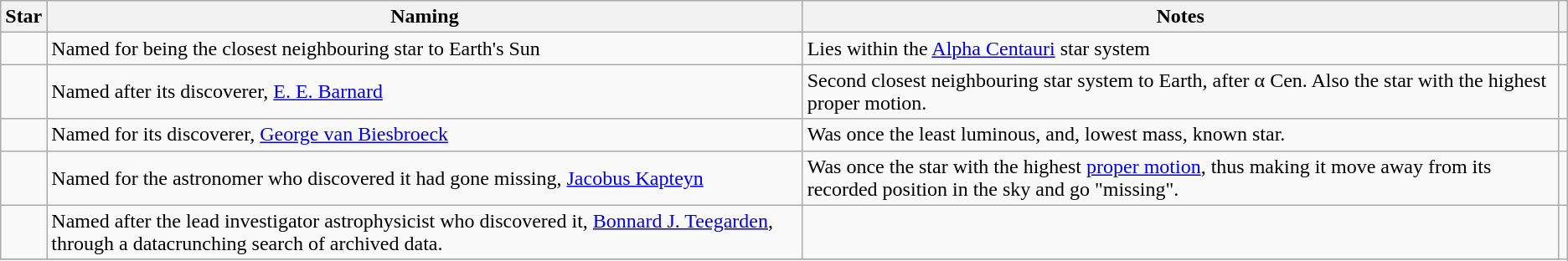<table class="wikitable sortable">
<tr>
<th>Star</th>
<th width=50%>Naming</th>
<th width=50%>Notes</th>
<th></th>
</tr>
<tr>
<td></td>
<td>Named for being the closest neighbouring star to Earth's Sun</td>
<td>Lies within the <a href='#'>Alpha Centauri</a> star system</td>
<td></td>
</tr>
<tr>
<td></td>
<td>Named after its discoverer, <a href='#'>E. E. Barnard</a></td>
<td>Second closest neighbouring star system to Earth, after α Cen. Also the star with the highest proper motion.</td>
<td></td>
</tr>
<tr>
<td></td>
<td>Named for its discoverer, <a href='#'>George van Biesbroeck</a></td>
<td>Was once the least luminous, and, lowest mass, known star.</td>
<td></td>
</tr>
<tr>
<td></td>
<td>Named for the astronomer who discovered it had gone missing, <a href='#'>Jacobus Kapteyn</a></td>
<td>Was once the star with the highest <a href='#'>proper motion</a>, thus making it move away from its recorded position in the sky and go "missing".</td>
<td></td>
</tr>
<tr>
<td></td>
<td>Named after the lead investigator astrophysicist who discovered it, <a href='#'>Bonnard J. Teegarden</a>, through a datacrunching search of archived data.</td>
<td></td>
</tr>
<tr>
</tr>
</table>
